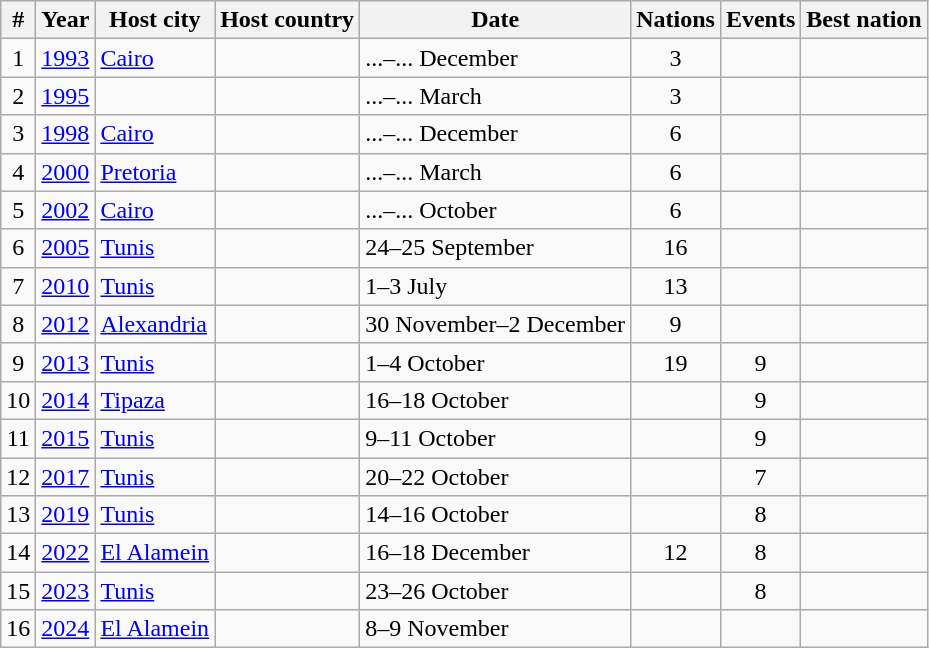<table class="wikitable" style="font-size:100%">
<tr>
<th>#</th>
<th>Year</th>
<th>Host city</th>
<th>Host country</th>
<th>Date</th>
<th>Nations</th>
<th>Events</th>
<th>Best nation</th>
</tr>
<tr>
<td align=center>1</td>
<td><a href='#'>1993</a></td>
<td><a href='#'>Cairo</a></td>
<td></td>
<td>...–... December</td>
<td align=center>3</td>
<td align=center></td>
<td></td>
</tr>
<tr>
<td align=center>2</td>
<td><a href='#'>1995</a></td>
<td></td>
<td></td>
<td>...–... March</td>
<td align=center>3</td>
<td align=center></td>
<td></td>
</tr>
<tr>
<td align=center>3</td>
<td><a href='#'>1998</a></td>
<td><a href='#'>Cairo</a></td>
<td></td>
<td>...–... December</td>
<td align=center>6</td>
<td align=center></td>
<td></td>
</tr>
<tr>
<td align=center>4</td>
<td><a href='#'>2000</a></td>
<td><a href='#'>Pretoria</a></td>
<td></td>
<td>...–... March</td>
<td align=center>6</td>
<td align=center></td>
<td></td>
</tr>
<tr>
<td align=center>5</td>
<td><a href='#'>2002</a></td>
<td><a href='#'>Cairo</a></td>
<td></td>
<td>...–... October</td>
<td align=center>6</td>
<td align=center></td>
<td></td>
</tr>
<tr>
<td align=center>6</td>
<td><a href='#'>2005</a></td>
<td><a href='#'>Tunis</a></td>
<td></td>
<td>24–25 September</td>
<td align=center>16</td>
<td align=center></td>
<td></td>
</tr>
<tr>
<td align=center>7</td>
<td><a href='#'>2010</a></td>
<td><a href='#'>Tunis</a></td>
<td></td>
<td>1–3 July</td>
<td align=center>13</td>
<td align=center></td>
<td></td>
</tr>
<tr>
<td align=center>8</td>
<td><a href='#'>2012</a></td>
<td><a href='#'>Alexandria</a></td>
<td></td>
<td>30 November–2 December</td>
<td align=center>9</td>
<td align=center></td>
<td></td>
</tr>
<tr>
<td align=center>9</td>
<td><a href='#'>2013</a></td>
<td><a href='#'>Tunis</a></td>
<td></td>
<td>1–4 October</td>
<td align=center>19</td>
<td align=center>9</td>
<td></td>
</tr>
<tr>
<td align=center>10</td>
<td><a href='#'>2014</a></td>
<td><a href='#'>Tipaza</a></td>
<td></td>
<td>16–18 October</td>
<td align=center></td>
<td align=center>9</td>
<td></td>
</tr>
<tr>
<td align=center>11</td>
<td><a href='#'>2015</a></td>
<td><a href='#'>Tunis</a></td>
<td></td>
<td>9–11 October</td>
<td align=center></td>
<td align=center>9</td>
<td></td>
</tr>
<tr>
<td align=center>12</td>
<td><a href='#'>2017</a></td>
<td><a href='#'>Tunis</a></td>
<td></td>
<td>20–22 October</td>
<td align=center></td>
<td align=center>7</td>
<td></td>
</tr>
<tr>
<td align=center>13</td>
<td><a href='#'>2019</a></td>
<td><a href='#'>Tunis</a></td>
<td></td>
<td>14–16 October</td>
<td align=center></td>
<td align=center>8</td>
<td></td>
</tr>
<tr>
<td align=center>14</td>
<td><a href='#'>2022</a></td>
<td><a href='#'>El Alamein</a></td>
<td></td>
<td>16–18 December</td>
<td align=center>12</td>
<td align=center>8</td>
<td></td>
</tr>
<tr>
<td align=center>15</td>
<td><a href='#'>2023</a></td>
<td><a href='#'>Tunis</a></td>
<td></td>
<td>23–26 October</td>
<td align=center></td>
<td align=center>8</td>
<td></td>
</tr>
<tr>
<td align=center>16</td>
<td><a href='#'>2024</a></td>
<td><a href='#'>El Alamein</a></td>
<td></td>
<td>8–9 November</td>
<td align=center></td>
<td align=center></td>
<td></td>
</tr>
</table>
